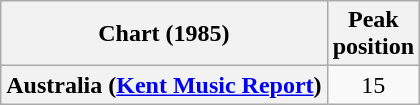<table class="wikitable sortable plainrowheaders" style="text-align:center">
<tr>
<th>Chart (1985)</th>
<th>Peak<br>position</th>
</tr>
<tr>
<th scope="row">Australia (<a href='#'>Kent Music Report</a>)</th>
<td>15</td>
</tr>
</table>
